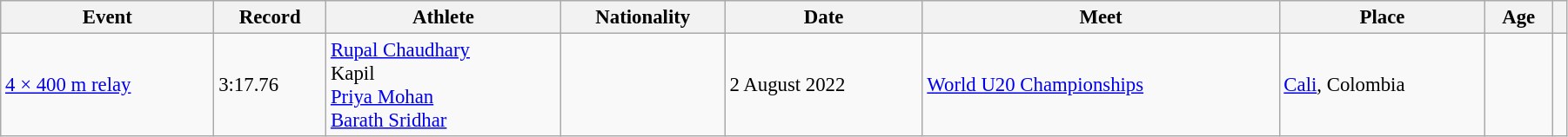<table class="wikitable" style="font-size: 95%; width: 95%;">
<tr>
<th>Event</th>
<th>Record</th>
<th>Athlete</th>
<th>Nationality</th>
<th>Date</th>
<th>Meet</th>
<th>Place</th>
<th>Age</th>
<th></th>
</tr>
<tr>
<td rowspan=4><a href='#'>4 × 400 m relay</a></td>
<td>3:17.76 </td>
<td><a href='#'>Rupal Chaudhary</a><br>Kapil<br><a href='#'>Priya Mohan</a><br><a href='#'>Barath Sridhar</a></td>
<td></td>
<td>2 August 2022</td>
<td><a href='#'>World U20 Championships</a></td>
<td><a href='#'>Cali</a>, Colombia</td>
<td></td>
<td></td>
</tr>
</table>
